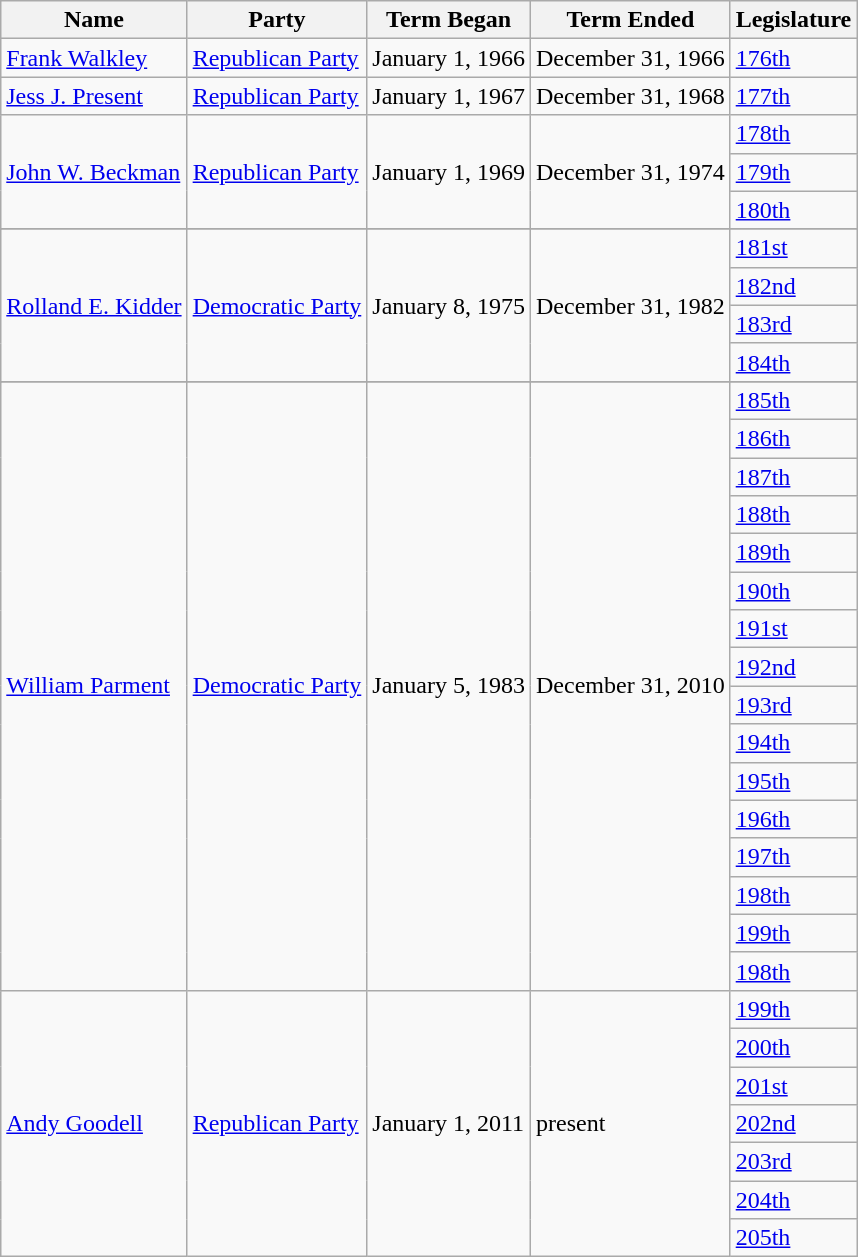<table class="wikitable" border="1">
<tr>
<th>Name</th>
<th>Party</th>
<th>Term Began</th>
<th>Term Ended</th>
<th>Legislature</th>
</tr>
<tr>
<td rowspan="1"><a href='#'>Frank Walkley</a></td>
<td rowspan="1"><a href='#'>Republican Party</a></td>
<td rowspan="1">January 1, 1966</td>
<td rowspan="1">December 31, 1966</td>
<td><a href='#'>176th</a></td>
</tr>
<tr>
<td rowspan="1"><a href='#'>Jess J. Present</a></td>
<td rowspan="1"><a href='#'>Republican Party</a></td>
<td rowspan="1">January 1, 1967</td>
<td rowspan="1">December 31, 1968</td>
<td><a href='#'>177th</a></td>
</tr>
<tr>
<td rowspan="3"><a href='#'>John W. Beckman</a></td>
<td rowspan="3"><a href='#'>Republican Party</a></td>
<td rowspan="3">January 1, 1969</td>
<td rowspan="3">December 31, 1974</td>
<td><a href='#'>178th</a></td>
</tr>
<tr>
<td><a href='#'>179th</a></td>
</tr>
<tr>
<td><a href='#'>180th</a></td>
</tr>
<tr>
</tr>
<tr>
<td rowspan="4"><a href='#'>Rolland E. Kidder</a></td>
<td rowspan="4"><a href='#'>Democratic Party</a></td>
<td rowspan="4">January 8, 1975</td>
<td rowspan="4">December 31, 1982</td>
<td><a href='#'>181st</a></td>
</tr>
<tr>
<td><a href='#'>182nd</a></td>
</tr>
<tr>
<td><a href='#'>183rd</a></td>
</tr>
<tr>
<td><a href='#'>184th</a></td>
</tr>
<tr>
</tr>
<tr>
<td rowspan="16"><a href='#'>William Parment</a></td>
<td rowspan="16"><a href='#'>Democratic Party</a></td>
<td rowspan="16">January 5, 1983</td>
<td rowspan="16">December 31, 2010</td>
<td><a href='#'>185th</a></td>
</tr>
<tr>
<td><a href='#'>186th</a></td>
</tr>
<tr>
<td><a href='#'>187th</a></td>
</tr>
<tr>
<td><a href='#'>188th</a></td>
</tr>
<tr>
<td><a href='#'>189th</a></td>
</tr>
<tr>
<td><a href='#'>190th</a></td>
</tr>
<tr>
<td><a href='#'>191st</a></td>
</tr>
<tr>
<td><a href='#'>192nd</a></td>
</tr>
<tr>
<td><a href='#'>193rd</a></td>
</tr>
<tr>
<td><a href='#'>194th</a></td>
</tr>
<tr>
<td><a href='#'>195th</a></td>
</tr>
<tr>
<td><a href='#'>196th</a></td>
</tr>
<tr>
<td><a href='#'>197th</a></td>
</tr>
<tr>
<td><a href='#'>198th</a></td>
</tr>
<tr>
<td><a href='#'>199th</a></td>
</tr>
<tr>
<td><a href='#'>198th</a></td>
</tr>
<tr>
<td rowspan="7"><a href='#'>Andy Goodell</a></td>
<td rowspan="7"><a href='#'>Republican Party</a></td>
<td rowspan="7">January 1, 2011</td>
<td rowspan="7">present</td>
<td><a href='#'>199th</a></td>
</tr>
<tr>
<td><a href='#'>200th</a></td>
</tr>
<tr>
<td><a href='#'>201st</a></td>
</tr>
<tr>
<td><a href='#'>202nd</a></td>
</tr>
<tr>
<td><a href='#'>203rd</a></td>
</tr>
<tr>
<td><a href='#'>204th</a></td>
</tr>
<tr>
<td><a href='#'>205th</a></td>
</tr>
</table>
